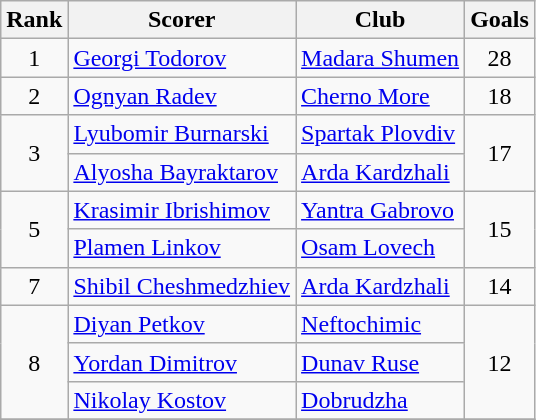<table class="wikitable" style="text-align:center">
<tr>
<th>Rank</th>
<th>Scorer</th>
<th>Club</th>
<th>Goals</th>
</tr>
<tr>
<td rowspan="1">1</td>
<td align="left"> <a href='#'>Georgi Todorov</a></td>
<td align="left"><a href='#'>Madara Shumen</a></td>
<td rowspan="1">28</td>
</tr>
<tr>
<td rowspan="1">2</td>
<td align="left"> <a href='#'>Ognyan Radev</a></td>
<td align="left"><a href='#'>Cherno More</a></td>
<td rowspan="1">18</td>
</tr>
<tr>
<td rowspan="2">3</td>
<td align="left"> <a href='#'>Lyubomir Burnarski</a></td>
<td align="left"><a href='#'>Spartak Plovdiv</a></td>
<td rowspan="2">17</td>
</tr>
<tr>
<td align="left"> <a href='#'>Alyosha Bayraktarov</a></td>
<td align="left"><a href='#'>Arda Kardzhali</a></td>
</tr>
<tr>
<td rowspan="2">5</td>
<td align="left"> <a href='#'>Krasimir Ibrishimov</a></td>
<td align="left"><a href='#'>Yantra Gabrovo</a></td>
<td rowspan="2">15</td>
</tr>
<tr>
<td align="left"> <a href='#'>Plamen Linkov</a></td>
<td align="left"><a href='#'>Osam Lovech</a></td>
</tr>
<tr>
<td rowspan="1">7</td>
<td align="left"> <a href='#'>Shibil Cheshmedzhiev</a></td>
<td align="left"><a href='#'>Arda Kardzhali</a></td>
<td rowspan="1">14</td>
</tr>
<tr>
<td rowspan="3">8</td>
<td align="left"> <a href='#'>Diyan Petkov</a></td>
<td align="left"><a href='#'>Neftochimic</a></td>
<td rowspan="3">12</td>
</tr>
<tr>
<td align="left"> <a href='#'>Yordan Dimitrov</a></td>
<td align="left"><a href='#'>Dunav Ruse</a></td>
</tr>
<tr>
<td align="left"> <a href='#'>Nikolay Kostov</a></td>
<td align="left"><a href='#'>Dobrudzha</a></td>
</tr>
<tr>
</tr>
</table>
